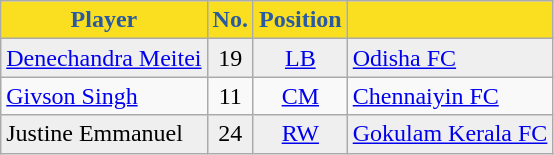<table class="wikitable sortable">
<tr>
<th style="background:#FADF20; color:#2A5AA1;">Player</th>
<th style="background:#FADF20; color:#2A5AA1;">No.</th>
<th style="background:#FADF20; color:#2A5AA1;">Position</th>
<th style="background:#FADF20; color:#2A5AA1;"></th>
</tr>
<tr bgcolor="#EFEFEF">
<td> <a href='#'>Denechandra Meitei</a></td>
<td style="text-align:center;">19</td>
<td style="text-align:center;"><a href='#'>LB</a></td>
<td> <a href='#'>Odisha FC</a></td>
</tr>
<tr>
<td> <a href='#'>Givson Singh</a></td>
<td style="text-align:center;">11</td>
<td style="text-align:center;"><a href='#'>CM</a></td>
<td> <a href='#'>Chennaiyin FC</a></td>
</tr>
<tr bgcolor="#EFEFEF">
<td> Justine Emmanuel</td>
<td style="text-align:center;">24</td>
<td style="text-align:center;"><a href='#'>RW</a></td>
<td> <a href='#'>Gokulam Kerala FC</a></td>
</tr>
</table>
